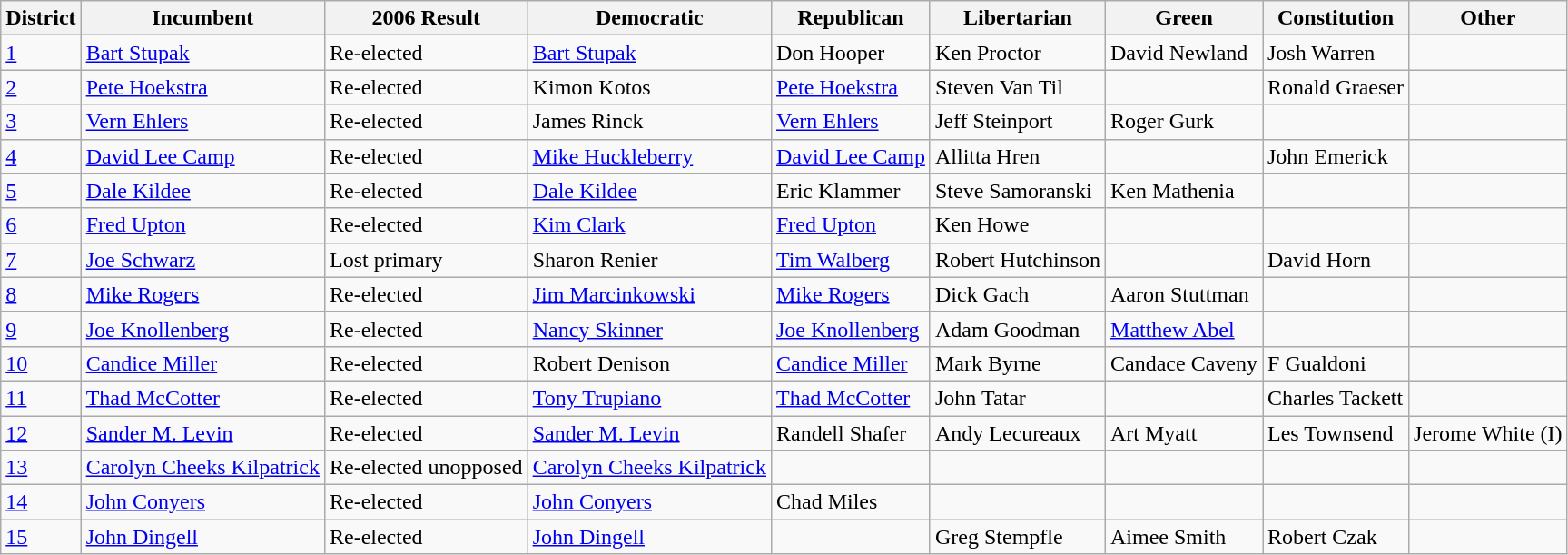<table class="wikitable">
<tr>
<th>District</th>
<th>Incumbent</th>
<th>2006 Result</th>
<th>Democratic</th>
<th>Republican</th>
<th>Libertarian</th>
<th>Green</th>
<th>Constitution</th>
<th>Other</th>
</tr>
<tr>
<td><a href='#'>1</a></td>
<td><a href='#'>Bart Stupak</a></td>
<td>Re-elected</td>
<td><a href='#'>Bart Stupak</a></td>
<td>Don Hooper</td>
<td>Ken Proctor</td>
<td>David Newland</td>
<td>Josh Warren</td>
<td></td>
</tr>
<tr>
<td><a href='#'>2</a></td>
<td><a href='#'>Pete Hoekstra</a></td>
<td>Re-elected</td>
<td>Kimon Kotos</td>
<td><a href='#'>Pete Hoekstra</a></td>
<td>Steven Van Til</td>
<td></td>
<td>Ronald Graeser</td>
<td></td>
</tr>
<tr>
<td><a href='#'>3</a></td>
<td><a href='#'>Vern Ehlers</a></td>
<td>Re-elected</td>
<td>James Rinck</td>
<td><a href='#'>Vern Ehlers</a></td>
<td>Jeff Steinport</td>
<td>Roger Gurk</td>
<td></td>
<td></td>
</tr>
<tr>
<td><a href='#'>4</a></td>
<td><a href='#'>David Lee Camp</a></td>
<td>Re-elected</td>
<td><a href='#'>Mike Huckleberry</a></td>
<td><a href='#'>David Lee Camp</a></td>
<td>Allitta Hren</td>
<td></td>
<td>John Emerick</td>
<td></td>
</tr>
<tr>
<td><a href='#'>5</a></td>
<td><a href='#'>Dale Kildee</a></td>
<td>Re-elected</td>
<td><a href='#'>Dale Kildee</a></td>
<td>Eric Klammer</td>
<td>Steve Samoranski</td>
<td>Ken Mathenia</td>
<td></td>
<td></td>
</tr>
<tr>
<td><a href='#'>6</a></td>
<td><a href='#'>Fred Upton</a></td>
<td>Re-elected</td>
<td><a href='#'>Kim Clark</a></td>
<td><a href='#'>Fred Upton</a></td>
<td>Ken Howe</td>
<td></td>
<td></td>
<td></td>
</tr>
<tr>
<td><a href='#'>7</a></td>
<td><a href='#'>Joe Schwarz</a></td>
<td>Lost primary</td>
<td>Sharon Renier</td>
<td><a href='#'>Tim Walberg</a></td>
<td>Robert Hutchinson</td>
<td></td>
<td>David Horn</td>
<td></td>
</tr>
<tr>
<td><a href='#'>8</a></td>
<td><a href='#'>Mike Rogers</a></td>
<td>Re-elected</td>
<td><a href='#'>Jim Marcinkowski</a></td>
<td><a href='#'>Mike Rogers</a></td>
<td>Dick Gach</td>
<td>Aaron Stuttman</td>
<td></td>
<td></td>
</tr>
<tr>
<td><a href='#'>9</a></td>
<td><a href='#'>Joe Knollenberg</a></td>
<td>Re-elected</td>
<td><a href='#'>Nancy Skinner</a></td>
<td><a href='#'>Joe Knollenberg</a></td>
<td>Adam Goodman</td>
<td><a href='#'>Matthew Abel</a></td>
<td></td>
<td></td>
</tr>
<tr>
<td><a href='#'>10</a></td>
<td><a href='#'>Candice Miller</a></td>
<td>Re-elected</td>
<td>Robert Denison</td>
<td><a href='#'>Candice Miller</a></td>
<td>Mark Byrne</td>
<td>Candace Caveny</td>
<td>F Gualdoni</td>
<td></td>
</tr>
<tr>
<td><a href='#'>11</a></td>
<td><a href='#'>Thad McCotter</a></td>
<td>Re-elected</td>
<td><a href='#'>Tony Trupiano</a></td>
<td><a href='#'>Thad McCotter</a></td>
<td>John Tatar</td>
<td></td>
<td>Charles Tackett</td>
<td></td>
</tr>
<tr>
<td><a href='#'>12</a></td>
<td><a href='#'>Sander M. Levin</a></td>
<td>Re-elected</td>
<td><a href='#'>Sander M. Levin</a></td>
<td>Randell Shafer</td>
<td>Andy Lecureaux</td>
<td>Art Myatt</td>
<td>Les Townsend</td>
<td>Jerome White (I)</td>
</tr>
<tr>
<td><a href='#'>13</a></td>
<td><a href='#'>Carolyn Cheeks Kilpatrick</a></td>
<td>Re-elected unopposed</td>
<td><a href='#'>Carolyn Cheeks Kilpatrick</a></td>
<td></td>
<td></td>
<td></td>
<td></td>
<td></td>
</tr>
<tr>
<td><a href='#'>14</a></td>
<td><a href='#'>John Conyers</a></td>
<td>Re-elected</td>
<td><a href='#'>John Conyers</a></td>
<td>Chad Miles</td>
<td></td>
<td></td>
<td></td>
<td></td>
</tr>
<tr>
<td><a href='#'>15</a></td>
<td><a href='#'>John Dingell</a></td>
<td>Re-elected</td>
<td><a href='#'>John Dingell</a></td>
<td></td>
<td>Greg Stempfle</td>
<td>Aimee Smith</td>
<td>Robert Czak</td>
<td></td>
</tr>
</table>
